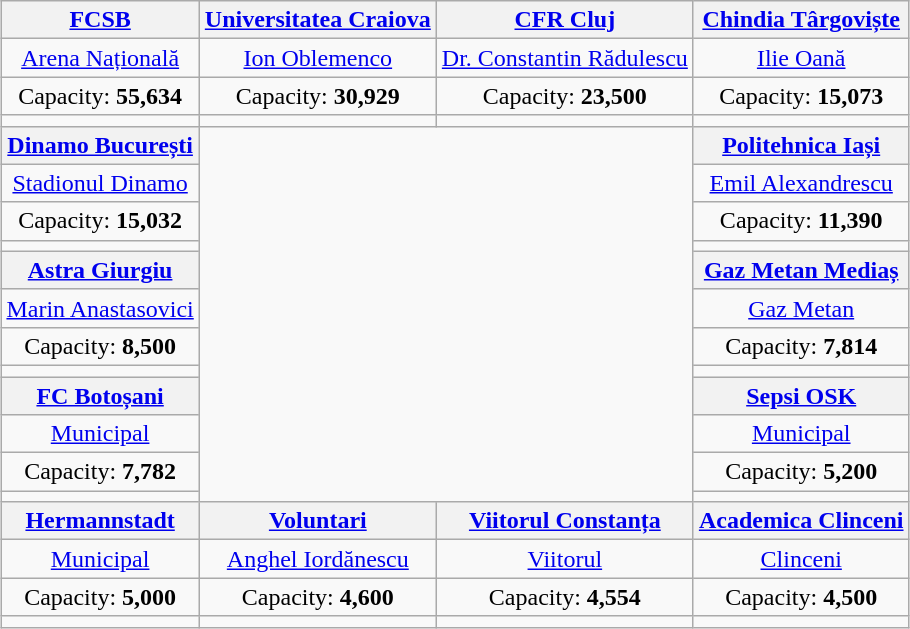<table class="wikitable" style="text-align:center; margin:0.5em auto;">
<tr>
<th><a href='#'>FCSB</a></th>
<th><a href='#'>Universitatea Craiova</a></th>
<th><a href='#'>CFR Cluj</a></th>
<th><a href='#'>Chindia Târgoviște</a></th>
</tr>
<tr>
<td><a href='#'>Arena Națională</a></td>
<td><a href='#'>Ion Oblemenco</a></td>
<td><a href='#'>Dr. Constantin Rădulescu</a></td>
<td><a href='#'>Ilie Oană</a></td>
</tr>
<tr>
<td>Capacity: <strong>55,634</strong></td>
<td>Capacity: <strong>30,929</strong></td>
<td>Capacity: <strong>23,500</strong></td>
<td>Capacity: <strong>15,073</strong></td>
</tr>
<tr>
<td></td>
<td></td>
<td></td>
<td></td>
</tr>
<tr>
<th><a href='#'>Dinamo București</a></th>
<td colspan="2" rowspan="12"><br>
</td>
<th><a href='#'>Politehnica Iași</a></th>
</tr>
<tr>
<td><a href='#'>Stadionul Dinamo</a></td>
<td><a href='#'>Emil Alexandrescu</a></td>
</tr>
<tr>
<td>Capacity: <strong>15,032</strong></td>
<td>Capacity: <strong>11,390</strong></td>
</tr>
<tr>
<td></td>
<td></td>
</tr>
<tr>
<th><a href='#'>Astra Giurgiu</a></th>
<th><a href='#'>Gaz Metan Mediaș</a></th>
</tr>
<tr>
<td><a href='#'>Marin Anastasovici</a></td>
<td><a href='#'>Gaz Metan</a></td>
</tr>
<tr>
<td>Capacity: <strong>8,500</strong></td>
<td>Capacity: <strong>7,814</strong></td>
</tr>
<tr>
<td></td>
<td></td>
</tr>
<tr>
<th><a href='#'>FC Botoșani</a></th>
<th><a href='#'>Sepsi OSK</a></th>
</tr>
<tr>
<td><a href='#'>Municipal</a></td>
<td><a href='#'>Municipal</a></td>
</tr>
<tr>
<td>Capacity: <strong>7,782</strong></td>
<td>Capacity: <strong>5,200</strong></td>
</tr>
<tr>
<td></td>
<td></td>
</tr>
<tr>
<th><a href='#'>Hermannstadt</a></th>
<th><a href='#'>Voluntari</a></th>
<th><a href='#'>Viitorul Constanța</a></th>
<th><a href='#'>Academica Clinceni</a></th>
</tr>
<tr>
<td><a href='#'>Municipal</a></td>
<td><a href='#'>Anghel Iordănescu</a></td>
<td><a href='#'>Viitorul</a></td>
<td><a href='#'>Clinceni</a></td>
</tr>
<tr>
<td>Capacity: <strong>5,000</strong></td>
<td>Capacity: <strong>4,600</strong></td>
<td>Capacity: <strong>4,554</strong></td>
<td>Capacity: <strong>4,500</strong></td>
</tr>
<tr>
<td></td>
<td></td>
<td></td>
<td></td>
</tr>
</table>
